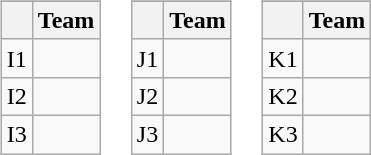<table>
<tr valign=top>
<td><br><table class="wikitable">
<tr>
</tr>
<tr>
<th></th>
<th>Team</th>
</tr>
<tr>
<td align=center>I1</td>
<td></td>
</tr>
<tr>
<td align=center>I2</td>
<td></td>
</tr>
<tr>
<td align=center>I3</td>
<td></td>
</tr>
</table>
</td>
<td><br><table class="wikitable">
<tr>
</tr>
<tr>
<th></th>
<th>Team</th>
</tr>
<tr>
<td align=center>J1</td>
<td></td>
</tr>
<tr>
<td align=center>J2</td>
<td></td>
</tr>
<tr>
<td align=center>J3</td>
<td></td>
</tr>
</table>
</td>
<td><br><table class="wikitable">
<tr>
</tr>
<tr>
<th></th>
<th>Team</th>
</tr>
<tr>
<td align=center>K1</td>
<td></td>
</tr>
<tr>
<td align=center>K2</td>
<td></td>
</tr>
<tr>
<td align=center>K3</td>
<td></td>
</tr>
</table>
</td>
</tr>
</table>
